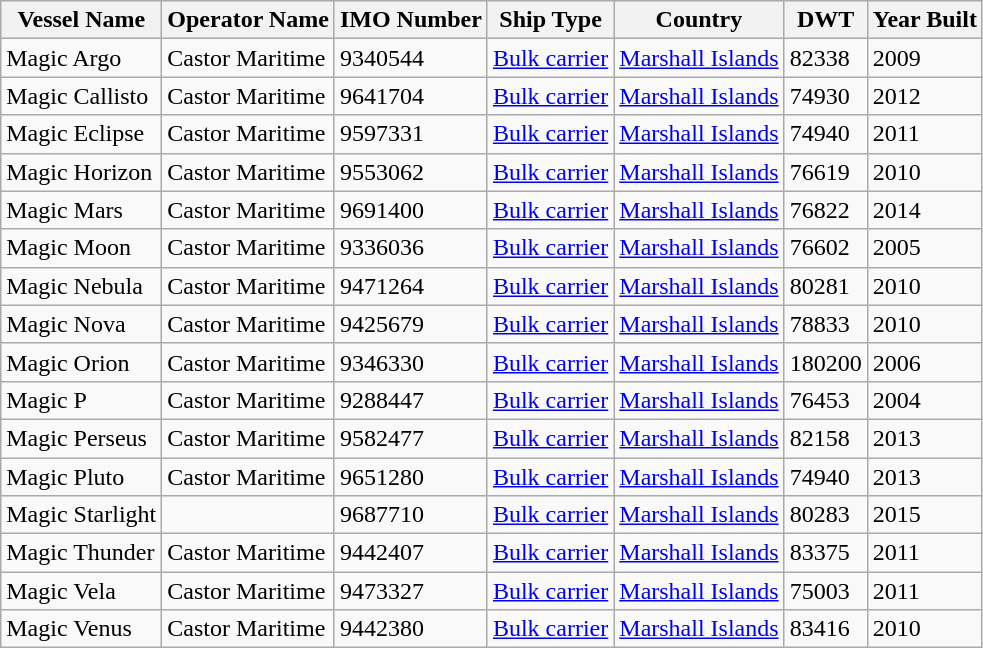<table class="wikitable mw-collapsible">
<tr>
<th>Vessel Name</th>
<th>Operator Name</th>
<th>IMO Number</th>
<th>Ship Type</th>
<th>Country</th>
<th>DWT</th>
<th>Year Built</th>
</tr>
<tr>
<td>Magic Argo</td>
<td>Castor Maritime</td>
<td>9340544</td>
<td><a href='#'>Bulk carrier</a></td>
<td> <a href='#'>Marshall Islands</a></td>
<td>82338</td>
<td>2009</td>
</tr>
<tr>
<td>Magic Callisto</td>
<td>Castor Maritime</td>
<td>9641704</td>
<td><a href='#'>Bulk carrier</a></td>
<td> <a href='#'>Marshall Islands</a></td>
<td>74930</td>
<td>2012</td>
</tr>
<tr>
<td>Magic Eclipse</td>
<td>Castor Maritime</td>
<td>9597331</td>
<td><a href='#'>Bulk carrier</a></td>
<td> <a href='#'>Marshall Islands</a></td>
<td>74940</td>
<td>2011</td>
</tr>
<tr>
<td>Magic Horizon</td>
<td>Castor Maritime</td>
<td>9553062</td>
<td><a href='#'>Bulk carrier</a></td>
<td> <a href='#'>Marshall Islands</a></td>
<td>76619</td>
<td>2010</td>
</tr>
<tr>
<td>Magic Mars</td>
<td>Castor Maritime</td>
<td>9691400</td>
<td><a href='#'>Bulk carrier</a></td>
<td> <a href='#'>Marshall Islands</a></td>
<td>76822</td>
<td>2014</td>
</tr>
<tr>
<td>Magic Moon</td>
<td>Castor Maritime</td>
<td>9336036</td>
<td><a href='#'>Bulk carrier</a></td>
<td> <a href='#'>Marshall Islands</a></td>
<td>76602</td>
<td>2005</td>
</tr>
<tr>
<td>Magic Nebula</td>
<td>Castor Maritime</td>
<td>9471264</td>
<td><a href='#'>Bulk carrier</a></td>
<td> <a href='#'>Marshall Islands</a></td>
<td>80281</td>
<td>2010</td>
</tr>
<tr>
<td>Magic Nova</td>
<td>Castor Maritime</td>
<td>9425679</td>
<td><a href='#'>Bulk carrier</a></td>
<td> <a href='#'>Marshall Islands</a></td>
<td>78833</td>
<td>2010</td>
</tr>
<tr>
<td>Magic Orion</td>
<td>Castor Maritime</td>
<td>9346330</td>
<td><a href='#'>Bulk carrier</a></td>
<td> <a href='#'>Marshall Islands</a></td>
<td>180200</td>
<td>2006</td>
</tr>
<tr>
<td>Magic P</td>
<td>Castor Maritime</td>
<td>9288447</td>
<td><a href='#'>Bulk carrier</a></td>
<td> <a href='#'>Marshall Islands</a></td>
<td>76453</td>
<td>2004</td>
</tr>
<tr>
<td>Magic Perseus</td>
<td>Castor Maritime</td>
<td>9582477</td>
<td><a href='#'>Bulk carrier</a></td>
<td> <a href='#'>Marshall Islands</a></td>
<td>82158</td>
<td>2013</td>
</tr>
<tr>
<td>Magic Pluto</td>
<td>Castor Maritime</td>
<td>9651280</td>
<td><a href='#'>Bulk carrier</a></td>
<td> <a href='#'>Marshall Islands</a></td>
<td>74940</td>
<td>2013</td>
</tr>
<tr>
<td>Magic Starlight</td>
<td></td>
<td>9687710</td>
<td><a href='#'>Bulk carrier</a></td>
<td> <a href='#'>Marshall Islands</a></td>
<td>80283</td>
<td>2015</td>
</tr>
<tr>
<td>Magic Thunder</td>
<td>Castor Maritime</td>
<td>9442407</td>
<td><a href='#'>Bulk carrier</a></td>
<td> <a href='#'>Marshall Islands</a></td>
<td>83375</td>
<td>2011</td>
</tr>
<tr>
<td>Magic Vela</td>
<td>Castor Maritime</td>
<td>9473327</td>
<td><a href='#'>Bulk carrier</a></td>
<td> <a href='#'>Marshall Islands</a></td>
<td>75003</td>
<td>2011</td>
</tr>
<tr>
<td>Magic Venus</td>
<td>Castor Maritime</td>
<td>9442380</td>
<td><a href='#'>Bulk carrier</a></td>
<td> <a href='#'>Marshall Islands</a></td>
<td>83416</td>
<td>2010</td>
</tr>
</table>
